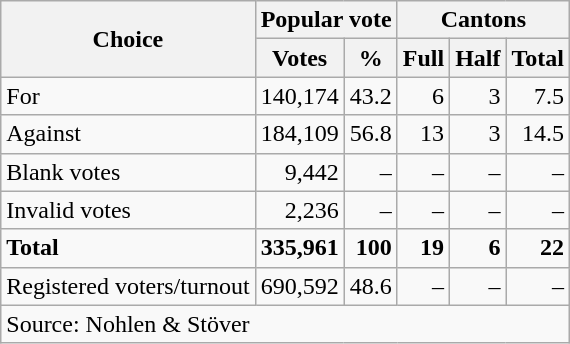<table class=wikitable style=text-align:right>
<tr>
<th rowspan=2>Choice</th>
<th colspan=2>Popular vote</th>
<th colspan=3>Cantons</th>
</tr>
<tr>
<th>Votes</th>
<th>%</th>
<th>Full</th>
<th>Half</th>
<th>Total</th>
</tr>
<tr>
<td align=left>For</td>
<td>140,174</td>
<td>43.2</td>
<td>6</td>
<td>3</td>
<td>7.5</td>
</tr>
<tr>
<td align=left>Against</td>
<td>184,109</td>
<td>56.8</td>
<td>13</td>
<td>3</td>
<td>14.5</td>
</tr>
<tr>
<td align=left>Blank votes</td>
<td>9,442</td>
<td>–</td>
<td>–</td>
<td>–</td>
<td>–</td>
</tr>
<tr>
<td align=left>Invalid votes</td>
<td>2,236</td>
<td>–</td>
<td>–</td>
<td>–</td>
<td>–</td>
</tr>
<tr>
<td align=left><strong>Total</strong></td>
<td><strong>335,961</strong></td>
<td><strong>100</strong></td>
<td><strong>19</strong></td>
<td><strong>6</strong></td>
<td><strong>22</strong></td>
</tr>
<tr>
<td align=left>Registered voters/turnout</td>
<td>690,592</td>
<td>48.6</td>
<td>–</td>
<td>–</td>
<td>–</td>
</tr>
<tr>
<td align=left colspan=6>Source: Nohlen & Stöver</td>
</tr>
</table>
